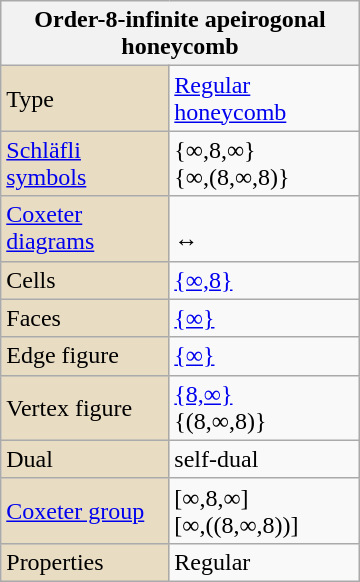<table class="wikitable" align="right" style="margin-left:10px" width=240>
<tr>
<th bgcolor=#e8dcc3 colspan=2>Order-8-infinite apeirogonal honeycomb</th>
</tr>
<tr>
<td bgcolor=#e8dcc3>Type</td>
<td><a href='#'>Regular honeycomb</a></td>
</tr>
<tr>
<td bgcolor=#e8dcc3><a href='#'>Schläfli symbols</a></td>
<td>{∞,8,∞}<br>{∞,(8,∞,8)}</td>
</tr>
<tr>
<td bgcolor=#e8dcc3><a href='#'>Coxeter diagrams</a></td>
<td><br> ↔ </td>
</tr>
<tr>
<td bgcolor=#e8dcc3>Cells</td>
<td><a href='#'>{∞,8}</a> </td>
</tr>
<tr>
<td bgcolor=#e8dcc3>Faces</td>
<td><a href='#'>{∞}</a></td>
</tr>
<tr>
<td bgcolor=#e8dcc3>Edge figure</td>
<td><a href='#'>{∞}</a></td>
</tr>
<tr>
<td bgcolor=#e8dcc3>Vertex figure</td>
<td> <a href='#'>{8,∞}</a><br> {(8,∞,8)}</td>
</tr>
<tr>
<td bgcolor=#e8dcc3>Dual</td>
<td>self-dual</td>
</tr>
<tr>
<td bgcolor=#e8dcc3><a href='#'>Coxeter group</a></td>
<td>[∞,8,∞]<br>[∞,((8,∞,8))]</td>
</tr>
<tr>
<td bgcolor=#e8dcc3>Properties</td>
<td>Regular</td>
</tr>
</table>
